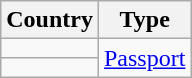<table class="wikitable">
<tr>
<th>Country</th>
<th>Type</th>
</tr>
<tr>
<td></td>
<td rowspan="2"><a href='#'>Passport</a></td>
</tr>
<tr>
<td></td>
</tr>
</table>
